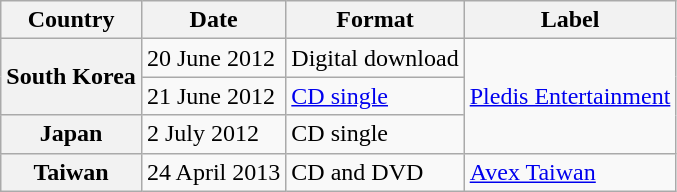<table class="wikitable plainrowheaders">
<tr>
<th scope="col">Country</th>
<th>Date</th>
<th>Format</th>
<th>Label</th>
</tr>
<tr>
<th rowspan="2" scope="row">South Korea</th>
<td>20 June 2012</td>
<td>Digital download</td>
<td rowspan="3"><a href='#'>Pledis Entertainment</a></td>
</tr>
<tr>
<td>21 June 2012</td>
<td><a href='#'>CD single</a></td>
</tr>
<tr>
<th rowspan="1" scope="row">Japan</th>
<td>2 July 2012</td>
<td>CD single</td>
</tr>
<tr>
<th rowspan="1" scope="row">Taiwan</th>
<td>24 April 2013</td>
<td>CD and DVD</td>
<td rowspan="1"><a href='#'>Avex Taiwan</a></td>
</tr>
</table>
